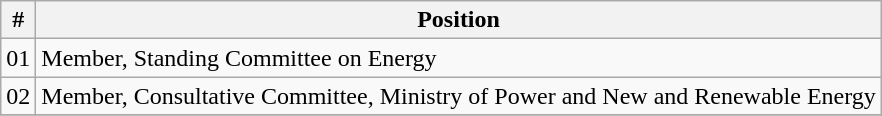<table class="wikitable sortable">
<tr>
<th>#</th>
<th>Position</th>
</tr>
<tr>
<td>01</td>
<td>Member, Standing Committee on Energy</td>
</tr>
<tr>
<td>02</td>
<td>Member, Consultative Committee, Ministry of Power and New and Renewable Energy</td>
</tr>
<tr>
</tr>
</table>
